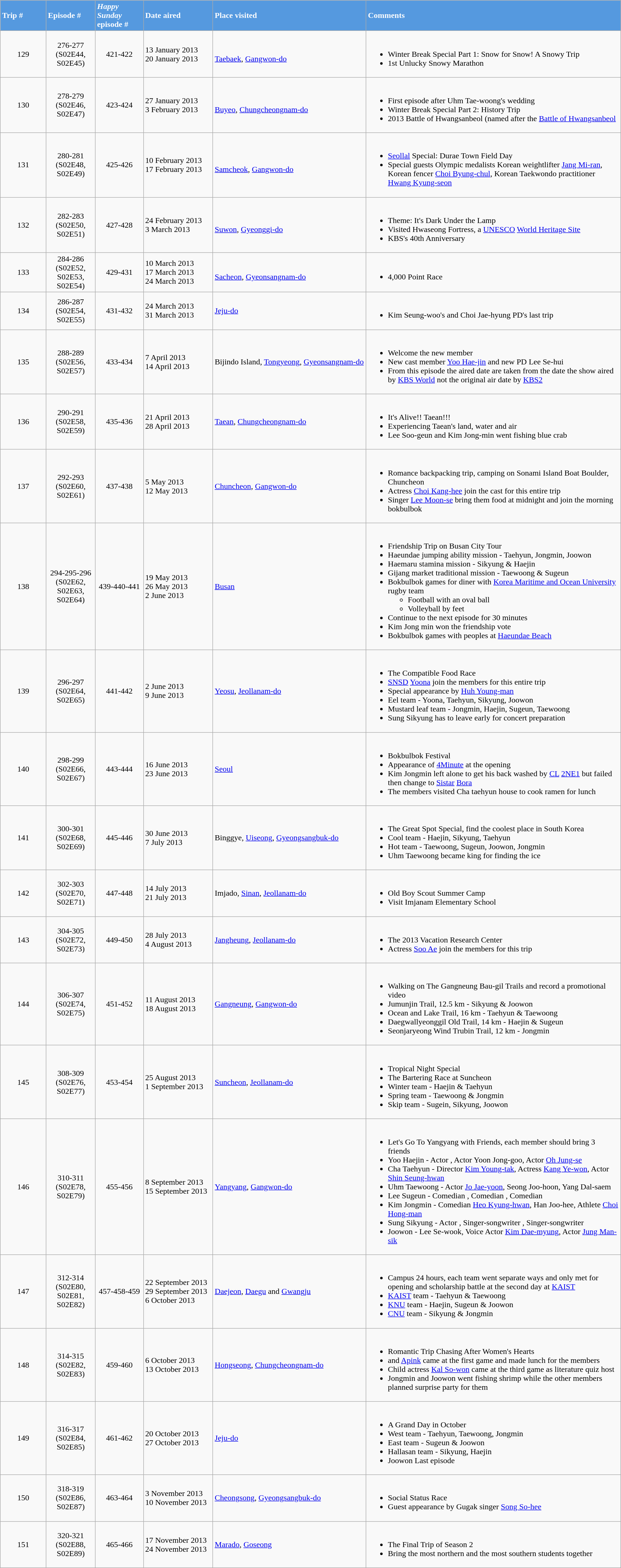<table class="wikitable">
<tr>
<th style="text-align:left; background:#5599df; color:#fff; width:100px;">Trip #</th>
<th style="text-align:left; background:#5599df; color:#fff; width:100px;">Episode #</th>
<th style="text-align:left; background:#5599df; color:#fff; width:100px;"><em>Happy Sunday</em> episode #</th>
<th style="text-align:left; background:#5599df; color:#fff; width:150px;">Date aired</th>
<th style="text-align:left; background:#5599df; color:#fff; width:350px;">Place visited</th>
<th style="text-align:left; background:#5599df; color:#fff; width:600px;">Comments</th>
</tr>
<tr>
<td style="text-align:center;">129</td>
<td style="text-align:center;">276-277<br>(S02E44, S02E45)</td>
<td style="text-align:center;">421-422</td>
<td align="left">13 January 2013<br>20 January 2013</td>
<td align="left"><br><a href='#'>Taebaek</a>, <a href='#'>Gangwon-do</a></td>
<td align="left"><br><ul><li>Winter Break Special Part 1: Snow for Snow! A Snowy Trip</li><li>1st Unlucky Snowy Marathon</li></ul></td>
</tr>
<tr>
<td style="text-align:center;">130</td>
<td style="text-align:center;">278-279<br>(S02E46, S02E47)</td>
<td style="text-align:center;">423-424</td>
<td align="left">27 January 2013<br>3 February 2013</td>
<td align="left"><br><a href='#'>Buyeo</a>, <a href='#'>Chungcheongnam-do</a></td>
<td align="left"><br><ul><li>First episode after Uhm Tae-woong's wedding</li><li>Winter Break Special Part 2: History Trip</li><li>2013 Battle of Hwangsanbeol (named after the <a href='#'>Battle of Hwangsanbeol</a></li></ul></td>
</tr>
<tr>
<td style="text-align:center;">131</td>
<td style="text-align:center;">280-281<br>(S02E48, S02E49)</td>
<td style="text-align:center;">425-426</td>
<td align="left">10 February 2013<br>17 February 2013</td>
<td align="left"><br><a href='#'>Samcheok</a>, <a href='#'>Gangwon-do</a></td>
<td align="left"><br><ul><li><a href='#'>Seollal</a> Special: Durae Town Field Day</li><li>Special guests Olympic medalists Korean weightlifter <a href='#'>Jang Mi-ran</a>, Korean fencer <a href='#'>Choi Byung-chul</a>, Korean Taekwondo practitioner <a href='#'>Hwang Kyung-seon</a></li></ul></td>
</tr>
<tr>
<td style="text-align:center;">132</td>
<td style="text-align:center;">282-283<br>(S02E50, S02E51)</td>
<td style="text-align:center;">427-428</td>
<td align="left">24 February 2013<br>3 March 2013</td>
<td align="left"><br><a href='#'>Suwon</a>, <a href='#'>Gyeonggi-do</a></td>
<td align="left"><br><ul><li>Theme: It's Dark Under the Lamp</li><li>Visited Hwaseong Fortress, a <a href='#'>UNESCO</a> <a href='#'>World Heritage Site</a></li><li>KBS's 40th Anniversary</li></ul></td>
</tr>
<tr>
<td style="text-align:center;">133</td>
<td style="text-align:center;">284-286<br>(S02E52, S02E53, S02E54)</td>
<td style="text-align:center;">429-431</td>
<td align="left">10 March 2013<br>17 March 2013<br>24 March 2013</td>
<td align="left"><br><a href='#'>Sacheon</a>, <a href='#'>Gyeonsangnam-do</a></td>
<td align="left"><br><ul><li>4,000 Point Race</li></ul></td>
</tr>
<tr>
<td style="text-align:center;">134</td>
<td style="text-align:center;">286-287<br>(S02E54, S02E55)</td>
<td style="text-align:center;">431-432</td>
<td align="left">24 March 2013<br>31 March 2013</td>
<td align="left"><a href='#'>Jeju-do</a></td>
<td align="left"><br><ul><li>Kim Seung-woo's and Choi Jae-hyung PD's last trip</li></ul></td>
</tr>
<tr>
<td style="text-align:center;">135</td>
<td style="text-align:center;">288-289<br>(S02E56, S02E57)</td>
<td style="text-align:center;">433-434</td>
<td align="left">7 April 2013<br>14 April 2013</td>
<td align="left">Bijindo Island, <a href='#'>Tongyeong</a>, <a href='#'>Gyeonsangnam-do</a></td>
<td align="left"><br><ul><li>Welcome the new member</li><li>New cast member <a href='#'>Yoo Hae-jin</a> and new PD Lee Se-hui</li><li>From this episode the aired date are taken from the date the show aired by <a href='#'>KBS World</a> not the original air date by <a href='#'>KBS2</a></li></ul></td>
</tr>
<tr>
<td style="text-align:center;">136</td>
<td style="text-align:center;">290-291<br>(S02E58, S02E59)</td>
<td style="text-align:center;">435-436</td>
<td align="left">21 April 2013<br>28 April 2013</td>
<td align="left"><a href='#'>Taean</a>, <a href='#'>Chungcheongnam-do</a></td>
<td align="left"><br><ul><li>It's Alive!! Taean!!!</li><li>Experiencing Taean's land, water and air</li><li>Lee Soo-geun and Kim Jong-min went fishing blue crab</li></ul></td>
</tr>
<tr>
<td style="text-align:center;">137</td>
<td style="text-align:center;">292-293<br>(S02E60, S02E61)</td>
<td style="text-align:center;">437-438</td>
<td align="left">5 May 2013<br>12 May 2013</td>
<td align="left"><a href='#'>Chuncheon</a>, <a href='#'>Gangwon-do</a></td>
<td align="left"><br><ul><li>Romance backpacking trip, camping on Sonami Island Boat Boulder, Chuncheon</li><li>Actress <a href='#'>Choi Kang-hee</a> join the cast for this entire trip</li><li>Singer <a href='#'>Lee Moon-se</a> bring them food at midnight and join the morning bokbulbok</li></ul></td>
</tr>
<tr>
<td style="text-align:center;">138</td>
<td style="text-align:center;">294-295-296<br>(S02E62, S02E63, S02E64)</td>
<td style="text-align:center;">439-440-441</td>
<td align="left">19 May 2013<br>26 May 2013<br>2 June 2013</td>
<td align="left"><a href='#'>Busan</a></td>
<td align="left"><br><ul><li>Friendship Trip on Busan City Tour</li><li>Haeundae jumping ability mission - Taehyun, Jongmin, Joowon</li><li>Haemaru stamina mission - Sikyung & Haejin</li><li>Gijang market traditional mission - Taewoong & Sugeun</li><li>Bokbulbok games for diner with <a href='#'>Korea Maritime and Ocean University</a> rugby team<ul><li>Football with an oval ball</li><li>Volleyball by feet</li></ul></li><li>Continue to the next episode for 30 minutes</li><li>Kim Jong min won the friendship vote</li><li>Bokbulbok games with peoples at <a href='#'>Haeundae Beach</a></li></ul></td>
</tr>
<tr>
<td style="text-align:center;">139</td>
<td style="text-align:center;">296-297<br>(S02E64, S02E65)</td>
<td style="text-align:center;">441-442</td>
<td align="left">2 June 2013<br>9 June 2013</td>
<td align="left"><a href='#'>Yeosu</a>, <a href='#'>Jeollanam-do</a></td>
<td align="left"><br><ul><li>The Compatible Food Race</li><li><a href='#'>SNSD</a> <a href='#'>Yoona</a> join the members for this entire trip</li><li>Special appearance by <a href='#'>Huh Young-man</a></li><li>Eel team - Yoona, Taehyun, Sikyung, Joowon</li><li>Mustard leaf team - Jongmin, Haejin, Sugeun, Taewoong</li><li>Sung Sikyung has to leave early for concert preparation</li></ul></td>
</tr>
<tr>
<td style="text-align:center;">140</td>
<td style="text-align:center;">298-299<br>(S02E66, S02E67)</td>
<td style="text-align:center;">443-444</td>
<td align="left">16 June 2013<br>23 June 2013</td>
<td align="left"><a href='#'>Seoul</a></td>
<td align="left"><br><ul><li>Bokbulbok Festival</li><li>Appearance of <a href='#'>4Minute</a> at the opening</li><li>Kim Jongmin left alone to get his back washed by <a href='#'>CL</a> <a href='#'>2NE1</a> but failed then change to <a href='#'>Sistar</a> <a href='#'>Bora</a></li><li>The members visited Cha taehyun house to cook ramen for lunch</li></ul></td>
</tr>
<tr>
<td style="text-align:center;">141</td>
<td style="text-align:center;">300-301<br>(S02E68, S02E69)</td>
<td style="text-align:center;">445-446</td>
<td align="left">30 June 2013<br>7 July 2013</td>
<td align="left">Binggye, <a href='#'>Uiseong</a>, <a href='#'>Gyeongsangbuk-do</a></td>
<td align="left"><br><ul><li>The Great Spot Special, find the coolest place in South Korea</li><li>Cool team - Haejin, Sikyung, Taehyun</li><li>Hot team - Taewoong, Sugeun, Joowon, Jongmin</li><li>Uhm Taewoong became king for finding the ice</li></ul></td>
</tr>
<tr>
<td style="text-align:center;">142</td>
<td style="text-align:center;">302-303<br>(S02E70, S02E71)</td>
<td style="text-align:center;">447-448</td>
<td align="left">14 July 2013<br>21 July 2013</td>
<td align="left">Imjado, <a href='#'>Sinan</a>, <a href='#'>Jeollanam-do</a></td>
<td align="left"><br><ul><li>Old Boy Scout Summer Camp</li><li>Visit Imjanam Elementary School</li></ul></td>
</tr>
<tr>
<td style="text-align:center;">143</td>
<td style="text-align:center;">304-305<br>(S02E72, S02E73)</td>
<td style="text-align:center;">449-450</td>
<td align="left">28 July 2013<br>4 August 2013</td>
<td align="left"><a href='#'>Jangheung</a>, <a href='#'>Jeollanam-do</a></td>
<td align="left"><br><ul><li>The 2013 Vacation Research Center</li><li>Actress <a href='#'>Soo Ae</a> join the members for this trip</li></ul></td>
</tr>
<tr>
<td style="text-align:center;">144</td>
<td style="text-align:center;">306-307<br>(S02E74, S02E75)</td>
<td style="text-align:center;">451-452</td>
<td align="left">11 August 2013<br>18 August 2013</td>
<td align="left"><a href='#'>Gangneung</a>, <a href='#'>Gangwon-do</a></td>
<td align="left"><br><ul><li>Walking on The Gangneung Bau-gil Trails and record a promotional video</li><li>Jumunjin Trail, 12.5 km - Sikyung & Joowon</li><li>Ocean and Lake Trail, 16 km - Taehyun & Taewoong</li><li>Daegwallyeonggil Old Trail, 14 km - Haejin & Sugeun</li><li>Seonjaryeong Wind Trubin Trail, 12 km - Jongmin</li></ul></td>
</tr>
<tr>
<td style="text-align:center;">145</td>
<td style="text-align:center;">308-309<br>(S02E76, S02E77)</td>
<td style="text-align:center;">453-454</td>
<td align="left">25 August 2013<br>1 September 2013</td>
<td align="left"><a href='#'>Suncheon</a>, <a href='#'>Jeollanam-do</a></td>
<td align="left"><br><ul><li>Tropical Night Special</li><li>The Bartering Race at Suncheon</li><li>Winter team - Haejin & Taehyun</li><li>Spring team - Taewoong & Jongmin</li><li>Skip team - Sugein, Sikyung, Joowon</li></ul></td>
</tr>
<tr>
<td style="text-align:center;">146</td>
<td style="text-align:center;">310-311<br>(S02E78, S02E79)</td>
<td style="text-align:center;">455-456</td>
<td align="left">8 September 2013<br>15 September 2013</td>
<td align="left"><a href='#'>Yangyang</a>, <a href='#'>Gangwon-do</a></td>
<td align="left"><br><ul><li>Let's Go To Yangyang with Friends, each member should bring 3 friends</li><li>Yoo Haejin - Actor , Actor Yoon Jong-goo, Actor <a href='#'>Oh Jung-se</a></li><li>Cha Taehyun - Director <a href='#'>Kim Young-tak</a>, Actress <a href='#'>Kang Ye-won</a>, Actor <a href='#'>Shin Seung-hwan</a></li><li>Uhm Taewoong - Actor <a href='#'>Jo Jae-yoon</a>, Seong Joo-hoon, Yang Dal-saem</li><li>Lee Sugeun - Comedian , Comedian , Comedian </li><li>Kim Jongmin - Comedian <a href='#'>Heo Kyung-hwan</a>, Han Joo-hee, Athlete <a href='#'>Choi Hong-man</a></li><li>Sung Sikyung - Actor , Singer-songwriter , Singer-songwriter </li><li>Joowon - Lee Se-wook, Voice Actor <a href='#'>Kim Dae-myung</a>, Actor <a href='#'>Jung Man-sik</a></li></ul></td>
</tr>
<tr>
<td style="text-align:center;">147</td>
<td style="text-align:center;">312-314<br>(S02E80, S02E81, S02E82)</td>
<td style="text-align:center;">457-458-459</td>
<td align="left">22 September 2013<br>29 September 2013<br>6 October 2013</td>
<td align="left"><a href='#'>Daejeon</a>, <a href='#'>Daegu</a> and <a href='#'>Gwangju</a></td>
<td align="left"><br><ul><li>Campus 24 hours, each team went separate ways and only met for opening and scholarship battle at the second day at <a href='#'>KAIST</a></li><li><a href='#'>KAIST</a> team - Taehyun & Taewoong</li><li><a href='#'>KNU</a> team - Haejin, Sugeun & Joowon</li><li><a href='#'>CNU</a> team - Sikyung & Jongmin</li></ul></td>
</tr>
<tr>
<td style="text-align:center;">148</td>
<td style="text-align:center;">314-315<br>(S02E82, S02E83)</td>
<td style="text-align:center;">459-460</td>
<td align="left">6 October 2013<br>13 October 2013</td>
<td align="left"><a href='#'>Hongseong</a>, <a href='#'>Chungcheongnam-do</a></td>
<td align="left"><br><ul><li>Romantic Trip Chasing After Women's Hearts</li><li> and <a href='#'>Apink</a> came at the first game and made lunch for the members</li><li>Child actress <a href='#'>Kal So-won</a> came at the third game as literature quiz host</li><li>Jongmin and Joowon went fishing shrimp while the other members planned surprise party for them</li></ul></td>
</tr>
<tr>
<td style="text-align:center;">149</td>
<td style="text-align:center;">316-317<br>(S02E84, S02E85)</td>
<td style="text-align:center;">461-462</td>
<td align="left">20 October 2013<br>27 October 2013</td>
<td align="left"><a href='#'>Jeju-do</a></td>
<td align="left"><br><ul><li>A Grand Day in October</li><li>West team - Taehyun, Taewoong, Jongmin</li><li>East team - Sugeun & Joowon</li><li>Hallasan team - Sikyung, Haejin</li><li>Joowon Last episode</li></ul></td>
</tr>
<tr>
<td style="text-align:center;">150</td>
<td style="text-align:center;">318-319<br>(S02E86, S02E87)</td>
<td style="text-align:center;">463-464</td>
<td align="left">3 November 2013<br>10 November 2013</td>
<td align="left"><a href='#'>Cheongsong</a>, <a href='#'>Gyeongsangbuk-do</a></td>
<td align="left"><br><ul><li>Social Status Race</li><li>Guest appearance by Gugak singer <a href='#'>Song So-hee</a></li></ul></td>
</tr>
<tr>
<td style="text-align:center;">151</td>
<td style="text-align:center;">320-321<br>(S02E88, S02E89)</td>
<td style="text-align:center;">465-466</td>
<td align="left">17 November 2013<br>24 November 2013</td>
<td align="left"><a href='#'>Marado</a>, <a href='#'>Goseong</a></td>
<td align="left"><br><ul><li>The Final Trip of Season 2</li><li>Bring the most northern and the most southern students together</li></ul></td>
</tr>
</table>
